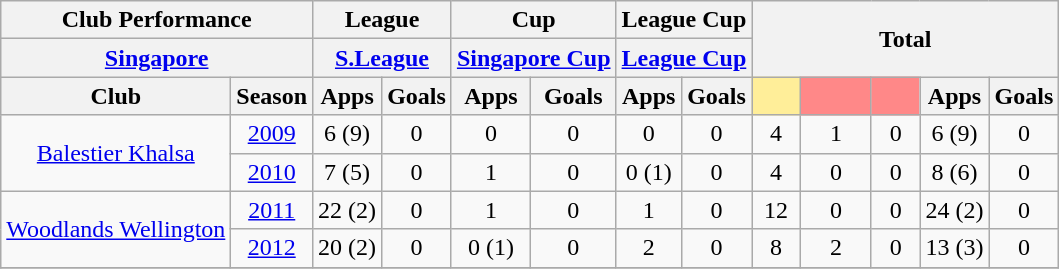<table class="wikitable" style="text-align:center;">
<tr>
<th colspan="2">Club Performance</th>
<th colspan="2">League</th>
<th colspan="2">Cup</th>
<th colspan="2">League Cup</th>
<th colspan="5" rowspan="2">Total</th>
</tr>
<tr>
<th colspan="2"><a href='#'>Singapore</a></th>
<th colspan="2"><a href='#'>S.League</a></th>
<th colspan="2"><a href='#'>Singapore Cup</a></th>
<th colspan="2"><a href='#'>League Cup</a></th>
</tr>
<tr>
<th>Club</th>
<th>Season</th>
<th>Apps</th>
<th>Goals</th>
<th>Apps</th>
<th>Goals</th>
<th>Apps</th>
<th>Goals</th>
<th style="width:25px; background:#fe9;"></th>
<th style="width:40px; background:#ff8888;"></th>
<th style="width:25px; background:#ff8888;"></th>
<th>Apps</th>
<th>Goals</th>
</tr>
<tr>
<td rowspan="2"><a href='#'>Balestier Khalsa</a></td>
<td><a href='#'>2009</a></td>
<td>6 (9)</td>
<td>0</td>
<td>0</td>
<td>0</td>
<td>0</td>
<td>0</td>
<td>4</td>
<td>1</td>
<td>0</td>
<td>6 (9)</td>
<td>0</td>
</tr>
<tr>
<td><a href='#'>2010</a></td>
<td>7 (5)</td>
<td>0</td>
<td>1</td>
<td>0</td>
<td>0 (1)</td>
<td>0</td>
<td>4</td>
<td>0</td>
<td>0</td>
<td>8 (6)</td>
<td>0</td>
</tr>
<tr>
<td rowspan="2"><a href='#'>Woodlands Wellington</a></td>
<td><a href='#'>2011</a></td>
<td>22 (2)</td>
<td>0</td>
<td>1</td>
<td>0</td>
<td>1</td>
<td>0</td>
<td>12</td>
<td>0</td>
<td>0</td>
<td>24 (2)</td>
<td>0</td>
</tr>
<tr>
<td><a href='#'>2012</a></td>
<td>20 (2)</td>
<td>0</td>
<td>0 (1)</td>
<td>0</td>
<td>2</td>
<td>0</td>
<td>8</td>
<td>2</td>
<td>0</td>
<td>13 (3)</td>
<td>0</td>
</tr>
<tr>
</tr>
</table>
